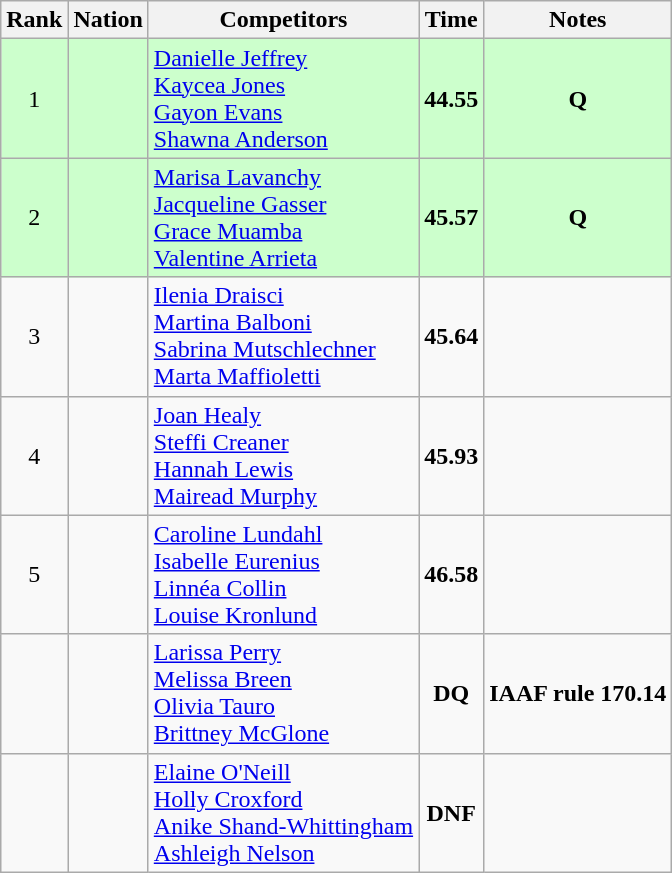<table class="wikitable sortable" style="text-align:center">
<tr>
<th>Rank</th>
<th>Nation</th>
<th>Competitors</th>
<th>Time</th>
<th>Notes</th>
</tr>
<tr bgcolor=ccffcc>
<td>1</td>
<td align=left></td>
<td align=left><a href='#'>Danielle Jeffrey</a><br><a href='#'>Kaycea Jones</a><br><a href='#'>Gayon Evans</a><br><a href='#'>Shawna Anderson</a></td>
<td><strong>44.55</strong></td>
<td><strong>Q</strong></td>
</tr>
<tr bgcolor=ccffcc>
<td>2</td>
<td align=left></td>
<td align=left><a href='#'>Marisa Lavanchy</a><br><a href='#'>Jacqueline Gasser</a><br><a href='#'>Grace Muamba</a><br><a href='#'>Valentine Arrieta</a></td>
<td><strong>45.57</strong></td>
<td><strong>Q</strong></td>
</tr>
<tr>
<td>3</td>
<td align=left></td>
<td align=left><a href='#'>Ilenia Draisci</a><br><a href='#'>Martina Balboni</a><br><a href='#'>Sabrina Mutschlechner</a><br><a href='#'>Marta Maffioletti</a></td>
<td><strong>45.64</strong></td>
<td></td>
</tr>
<tr>
<td>4</td>
<td align=left></td>
<td align=left><a href='#'>Joan Healy</a><br><a href='#'>Steffi Creaner</a><br><a href='#'>Hannah Lewis</a><br><a href='#'>Mairead Murphy</a></td>
<td><strong>45.93</strong></td>
<td></td>
</tr>
<tr>
<td>5</td>
<td align=left></td>
<td align=left><a href='#'>Caroline Lundahl</a><br><a href='#'>Isabelle Eurenius</a><br><a href='#'>Linnéa Collin</a><br><a href='#'>Louise Kronlund</a></td>
<td><strong>46.58</strong></td>
<td></td>
</tr>
<tr>
<td></td>
<td align=left></td>
<td align=left><a href='#'>Larissa Perry</a><br><a href='#'>Melissa Breen</a><br><a href='#'>Olivia Tauro</a><br><a href='#'>Brittney McGlone</a></td>
<td><strong>DQ</strong></td>
<td><strong>IAAF rule 170.14</strong></td>
</tr>
<tr>
<td></td>
<td align=left></td>
<td align=left><a href='#'>Elaine O'Neill</a><br><a href='#'>Holly Croxford</a><br><a href='#'>Anike Shand-Whittingham</a><br><a href='#'>Ashleigh Nelson</a></td>
<td><strong>DNF</strong></td>
<td></td>
</tr>
</table>
